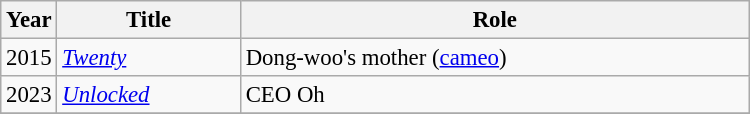<table class="wikitable" style="font-size: 95%; width:500px">
<tr>
<th width=10>Year</th>
<th>Title</th>
<th>Role</th>
</tr>
<tr>
<td>2015</td>
<td><em><a href='#'>Twenty</a></em></td>
<td>Dong-woo's mother (<a href='#'>cameo</a>)</td>
</tr>
<tr>
<td>2023</td>
<td><em><a href='#'>Unlocked</a></em></td>
<td>CEO Oh</td>
</tr>
<tr>
</tr>
</table>
